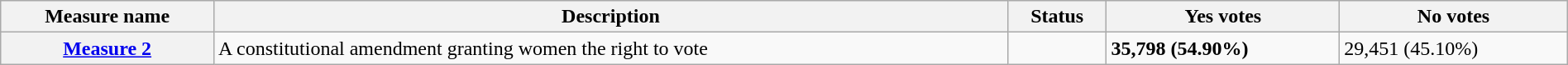<table class="wikitable sortable plainrowheaders" style="width:100%">
<tr>
<th scope="col">Measure name</th>
<th class="unsortable" scope="col">Description</th>
<th scope="col">Status</th>
<th scope="col">Yes votes</th>
<th scope="col">No votes</th>
</tr>
<tr>
<th scope="row"><a href='#'>Measure 2</a></th>
<td>A constitutional amendment granting women the right to vote</td>
<td></td>
<td><strong>35,798 (54.90%)</strong></td>
<td>29,451 (45.10%)</td>
</tr>
</table>
